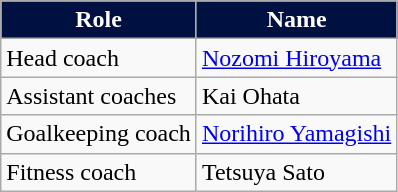<table class="wikitable">
<tr>
<th style="color:#FFFFFF;background:#001040">Role</th>
<th style="color:#FFFFFF;background:#001040">Name</th>
</tr>
<tr>
<td>Head coach</td>
<td> <a href='#'>Nozomi Hiroyama</a></td>
</tr>
<tr>
<td>Assistant coaches</td>
<td> Kai Ohata</td>
</tr>
<tr>
<td>Goalkeeping coach</td>
<td> <a href='#'>Norihiro Yamagishi</a></td>
</tr>
<tr>
<td>Fitness coach</td>
<td> Tetsuya Sato</td>
</tr>
</table>
